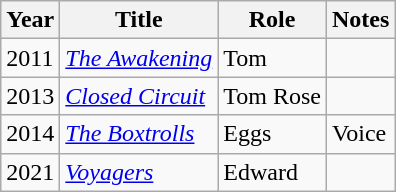<table class="wikitable sortable">
<tr>
<th>Year</th>
<th>Title</th>
<th>Role</th>
<th class="unsortable">Notes</th>
</tr>
<tr>
<td>2011</td>
<td><em><a href='#'>The Awakening</a></em></td>
<td>Tom</td>
<td></td>
</tr>
<tr>
<td>2013</td>
<td><em><a href='#'>Closed Circuit</a></em></td>
<td>Tom Rose</td>
<td></td>
</tr>
<tr>
<td>2014</td>
<td><em><a href='#'>The Boxtrolls</a></em></td>
<td>Eggs</td>
<td>Voice</td>
</tr>
<tr>
<td>2021</td>
<td><em><a href='#'>Voyagers</a></em></td>
<td>Edward</td>
<td></td>
</tr>
</table>
